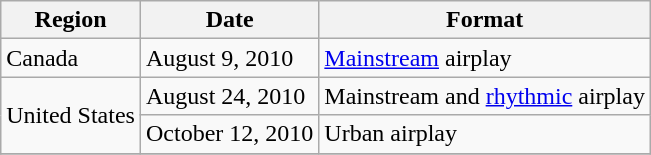<table class=wikitable>
<tr>
<th>Region</th>
<th>Date</th>
<th>Format</th>
</tr>
<tr>
<td>Canada</td>
<td>August 9, 2010</td>
<td><a href='#'>Mainstream</a> airplay</td>
</tr>
<tr>
<td rowspan="2">United States</td>
<td>August 24, 2010</td>
<td>Mainstream and <a href='#'>rhythmic</a> airplay</td>
</tr>
<tr>
<td>October 12, 2010</td>
<td>Urban airplay</td>
</tr>
<tr>
</tr>
</table>
